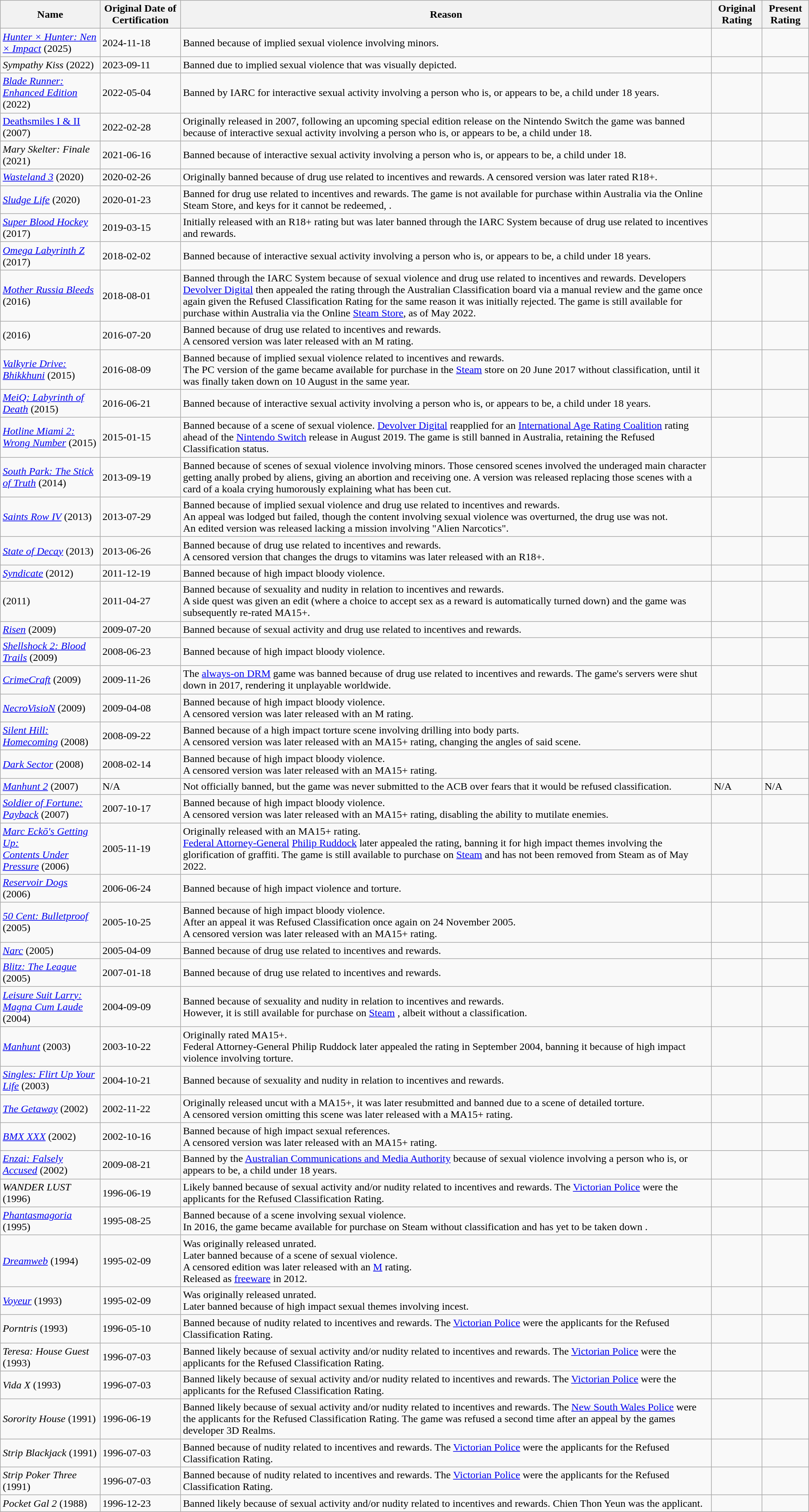<table class="wikitable sortable">
<tr>
<th>Name</th>
<th>Original Date of Certification</th>
<th class="unsortable">Reason</th>
<th>Original Rating</th>
<th>Present Rating</th>
</tr>
<tr>
<td><em><a href='#'>Hunter × Hunter: Nen × Impact</a></em> (2025)</td>
<td>2024-11-18</td>
<td>Banned because of implied sexual violence involving minors.</td>
<td></td>
<td></td>
</tr>
<tr>
<td><em>Sympathy Kiss</em> (2022)</td>
<td>2023-09-11</td>
<td>Banned due to implied sexual violence that was visually depicted.</td>
<td></td>
<td></td>
</tr>
<tr>
<td><em><a href='#'>Blade Runner: Enhanced Edition</a></em> (2022)</td>
<td>2022-05-04</td>
<td>Banned by IARC for interactive sexual activity involving a person who is, or appears to be, a child under 18 years.</td>
<td></td>
<td></td>
</tr>
<tr>
<td><em><a href='#'></em>Deathsmiles I & II<em></a></em> (2007)</td>
<td>2022-02-28</td>
<td>Originally released in 2007, following an upcoming special edition release on the Nintendo Switch the game was banned because of interactive sexual activity involving a person who is, or appears to be, a child under 18.</td>
<td></td>
<td></td>
</tr>
<tr>
<td><em>Mary Skelter: Finale</em> (2021)</td>
<td>2021-06-16</td>
<td>Banned because of interactive sexual activity involving a person who is, or appears to be, a child under 18.</td>
<td></td>
<td></td>
</tr>
<tr>
<td><em><a href='#'>Wasteland 3</a></em> (2020)</td>
<td>2020-02-26</td>
<td>Originally banned because of drug use related to incentives and rewards. A censored version was later rated R18+.</td>
<td></td>
<td></td>
</tr>
<tr>
<td><em><a href='#'>Sludge Life</a></em> (2020)</td>
<td>2020-01-23</td>
<td>Banned for drug use related to incentives and rewards. The game is not available for purchase within Australia via the Online Steam Store, and keys for it cannot be redeemed, .</td>
<td></td>
<td></td>
</tr>
<tr>
<td><em><a href='#'>Super Blood Hockey</a></em> (2017)</td>
<td>2019-03-15</td>
<td>Initially released with an R18+ rating but was later banned through the IARC System because of drug use related to incentives and rewards.</td>
<td></td>
<td></td>
</tr>
<tr>
<td><em><a href='#'>Omega Labyrinth Z</a></em> (2017)</td>
<td>2018-02-02</td>
<td>Banned because of interactive sexual activity involving a person who is, or appears to be, a child under 18 years.</td>
<td></td>
<td></td>
</tr>
<tr>
<td><em><a href='#'>Mother Russia Bleeds</a></em> (2016)</td>
<td>2018-08-01</td>
<td>Banned through the IARC System because of sexual violence and drug use related to incentives and rewards. Developers <a href='#'>Devolver Digital</a> then appealed the rating through the Australian Classification board via a manual review and the game once again given the Refused Classification Rating for the same reason it was initially rejected. The game is still available for purchase within Australia via the Online <a href='#'>Steam Store</a>, as of May 2022.</td>
<td></td>
<td></td>
</tr>
<tr>
<td><em></em> (2016)</td>
<td>2016-07-20</td>
<td>Banned because of drug use related to incentives and rewards.<br>A censored version was later released with an M rating.</td>
<td></td>
<td></td>
</tr>
<tr>
<td><em><a href='#'>Valkyrie Drive: Bhikkhuni</a></em> (2015)</td>
<td>2016-08-09</td>
<td>Banned because of implied sexual violence related to incentives and rewards. <br>The PC version of the game became available for purchase in the <a href='#'>Steam</a> store on 20 June 2017 without classification, until it was finally taken down on 10 August in the same year.</td>
<td></td>
<td></td>
</tr>
<tr>
<td><em><a href='#'>MeiQ: Labyrinth of Death</a></em> (2015)</td>
<td>2016-06-21</td>
<td>Banned because of interactive sexual activity involving a person who is, or appears to be, a child under 18 years.</td>
<td></td>
<td></td>
</tr>
<tr>
<td><em><a href='#'>Hotline Miami 2: Wrong Number</a></em> (2015)</td>
<td>2015-01-15</td>
<td>Banned because of a scene of sexual violence. <a href='#'>Devolver Digital</a> reapplied for an <a href='#'>International Age Rating Coalition</a> rating ahead of the <a href='#'>Nintendo Switch</a> release in August 2019. The game is still banned in Australia, retaining the Refused Classification status.</td>
<td></td>
<td></td>
</tr>
<tr>
<td><em><a href='#'>South Park: The Stick of Truth</a></em> (2014)</td>
<td>2013-09-19</td>
<td>Banned because of scenes of sexual violence involving minors. Those censored scenes involved the underaged main character getting anally probed by aliens, giving an abortion and receiving one. A version was released replacing those scenes with a card of a koala crying humorously explaining what has been cut.</td>
<td></td>
<td></td>
</tr>
<tr>
<td><em><a href='#'>Saints Row IV</a></em> (2013)</td>
<td>2013-07-29</td>
<td>Banned because of implied sexual violence and drug use related to incentives and rewards.<br> An appeal was lodged but failed, though the content involving sexual violence was overturned, the drug use was not. <br>An edited version was released lacking a mission involving "Alien Narcotics".</td>
<td></td>
<td></td>
</tr>
<tr>
<td><em><a href='#'>State of Decay</a></em> (2013)</td>
<td>2013-06-26</td>
<td>Banned because of drug use related to incentives and rewards.<br>A censored version that changes the drugs to vitamins was later released with an R18+.</td>
<td></td>
<td></td>
</tr>
<tr>
<td><em><a href='#'>Syndicate</a></em> (2012)</td>
<td>2011-12-19</td>
<td>Banned because of high impact bloody violence.</td>
<td></td>
<td></td>
</tr>
<tr>
<td><em></em> (2011)</td>
<td>2011-04-27</td>
<td>Banned because of sexuality and nudity in relation to incentives and rewards.<br>A side quest was given an edit (where a choice to accept sex as a reward is automatically turned down) and the game was subsequently re-rated MA15+.</td>
<td></td>
<td></td>
</tr>
<tr>
<td><em><a href='#'>Risen</a></em> (2009)</td>
<td>2009-07-20</td>
<td>Banned because of sexual activity and drug use related to incentives and rewards.</td>
<td></td>
<td></td>
</tr>
<tr>
<td><em><a href='#'>Shellshock 2: Blood Trails</a></em> (2009)</td>
<td>2008-06-23</td>
<td>Banned because of high impact bloody violence.</td>
<td></td>
<td></td>
</tr>
<tr>
<td><em><a href='#'>CrimeCraft</a></em> (2009)</td>
<td>2009-11-26</td>
<td>The <a href='#'>always-on DRM</a> game was banned because of drug use related to incentives and rewards. The game's servers were shut down in 2017, rendering it unplayable worldwide.</td>
<td></td>
<td></td>
</tr>
<tr>
<td><em><a href='#'>NecroVisioN</a></em> (2009)</td>
<td>2009-04-08</td>
<td>Banned because of high impact bloody violence.<br>A censored version was later released with an M rating.</td>
<td></td>
<td></td>
</tr>
<tr>
<td><em><a href='#'>Silent Hill: Homecoming</a></em> (2008)</td>
<td>2008-09-22</td>
<td>Banned because of a high impact torture scene involving drilling into body parts.<br>A censored version was later released with an MA15+ rating, changing the angles of said scene.</td>
<td></td>
<td></td>
</tr>
<tr>
<td><em><a href='#'>Dark Sector</a></em> (2008)</td>
<td>2008-02-14</td>
<td>Banned because of high impact bloody violence.<br>A censored version was later released with an MA15+ rating.</td>
<td></td>
<td></td>
</tr>
<tr>
<td><em><a href='#'>Manhunt 2</a></em> (2007)</td>
<td>N/A</td>
<td>Not officially banned, but the game was never submitted to the ACB over fears that it would be refused classification.</td>
<td>N/A</td>
<td>N/A</td>
</tr>
<tr>
<td><em><a href='#'>Soldier of Fortune:<br>Payback</a></em> (2007)</td>
<td>2007-10-17</td>
<td>Banned because of high impact bloody violence.<br>A censored version was later released with an MA15+ rating, disabling the ability to mutilate enemies.</td>
<td></td>
<td></td>
</tr>
<tr>
<td><em><a href='#'>Marc Eckō's Getting Up:<br>Contents Under Pressure</a></em> (2006)</td>
<td>2005-11-19</td>
<td>Originally released with an MA15+ rating.<br><a href='#'>Federal Attorney-General</a> <a href='#'>Philip Ruddock</a> later appealed the rating, banning it for high impact themes involving the glorification of graffiti. The game is still available to purchase on <a href='#'>Steam</a> and has not been removed from Steam as of May 2022.</td>
<td></td>
<td></td>
</tr>
<tr>
<td><em><a href='#'>Reservoir Dogs</a></em> (2006)</td>
<td>2006-06-24</td>
<td>Banned because of high impact violence and torture.</td>
<td></td>
<td></td>
</tr>
<tr>
<td><em><a href='#'>50 Cent: Bulletproof</a></em> (2005)</td>
<td>2005-10-25</td>
<td>Banned because of high impact bloody violence.<br>After an appeal it was Refused Classification once again on 24 November 2005.<br>A censored version was later released with an MA15+ rating.</td>
<td></td>
<td></td>
</tr>
<tr>
<td><em><a href='#'>Narc</a></em> (2005)</td>
<td>2005-04-09</td>
<td>Banned because of drug use related to incentives and rewards.</td>
<td></td>
<td></td>
</tr>
<tr>
<td><em><a href='#'>Blitz: The League</a></em> (2005)</td>
<td>2007-01-18</td>
<td>Banned because of drug use related to incentives and rewards.</td>
<td></td>
<td></td>
</tr>
<tr>
<td><em><a href='#'>Leisure Suit Larry:<br>Magna Cum Laude</a></em> (2004)</td>
<td>2004-09-09</td>
<td>Banned because of sexuality and nudity in relation to incentives and rewards.<br>However, it is still available for purchase on <a href='#'>Steam</a> , albeit without a classification.</td>
<td></td>
<td></td>
</tr>
<tr>
<td><em><a href='#'>Manhunt</a></em> (2003)</td>
<td>2003-10-22</td>
<td>Originally rated MA15+.<br> Federal Attorney-General Philip Ruddock later appealed the rating in September 2004, banning it because of high impact violence involving torture.</td>
<td></td>
<td></td>
</tr>
<tr>
<td><em><a href='#'>Singles: Flirt Up Your Life</a></em> (2003)</td>
<td>2004-10-21</td>
<td>Banned because of sexuality and nudity in relation to incentives and rewards.</td>
<td></td>
<td></td>
</tr>
<tr>
<td><em><a href='#'>The Getaway</a></em> (2002)</td>
<td>2002-11-22</td>
<td>Originally released uncut with a MA15+, it was later resubmitted and banned due to a scene of detailed torture.<br>A censored version omitting this scene was later released with a MA15+ rating.</td>
<td></td>
<td></td>
</tr>
<tr>
<td><em><a href='#'>BMX XXX</a></em> (2002)</td>
<td>2002-10-16</td>
<td>Banned because of high impact sexual references.<br>A censored version was later released with an MA15+ rating.</td>
<td></td>
<td></td>
</tr>
<tr>
<td><em><a href='#'>Enzai: Falsely Accused</a></em> (2002)</td>
<td>2009-08-21</td>
<td>Banned by the <a href='#'>Australian Communications and Media Authority</a> because of sexual violence involving a person who is, or appears to be, a child under 18 years.</td>
<td></td>
<td></td>
</tr>
<tr>
<td><em>WANDER LUST</em> (1996)</td>
<td>1996-06-19</td>
<td>Likely banned because of sexual activity and/or nudity related to incentives and rewards. The <a href='#'>Victorian Police</a> were the applicants for the Refused Classification Rating.</td>
<td></td>
<td></td>
</tr>
<tr>
<td><em><a href='#'>Phantasmagoria</a></em> (1995)</td>
<td>1995-08-25</td>
<td>Banned because of a scene involving sexual violence.<br>In 2016, the game became available for purchase on Steam without classification and has yet to be taken down .</td>
<td></td>
<td></td>
</tr>
<tr>
<td><em><a href='#'>Dreamweb</a></em> (1994)</td>
<td>1995-02-09</td>
<td>Was originally released unrated.<br>Later banned because of a scene of sexual violence.<br>A censored edition was later released with an <a href='#'>M</a> rating.<br>Released as <a href='#'>freeware</a> in 2012.</td>
<td></td>
<td></td>
</tr>
<tr>
<td><em><a href='#'>Voyeur</a></em> (1993)</td>
<td>1995-02-09</td>
<td>Was originally released unrated.<br>Later banned because of high impact sexual themes involving incest.</td>
<td></td>
<td></td>
</tr>
<tr>
<td><em>Porntris</em> (1993)</td>
<td>1996-05-10</td>
<td>Banned because of nudity related to incentives and rewards. The <a href='#'>Victorian Police</a> were the applicants for the Refused Classification Rating.</td>
<td></td>
<td></td>
</tr>
<tr>
<td><em>Teresa: House Guest</em> (1993)</td>
<td>1996-07-03</td>
<td>Banned likely because of sexual activity and/or nudity related to incentives and rewards. The <a href='#'>Victorian Police</a> were the applicants for the Refused Classification Rating.</td>
<td></td>
<td></td>
</tr>
<tr>
<td><em>Vida X</em> (1993)</td>
<td>1996-07-03</td>
<td>Banned likely because of sexual activity and/or nudity related to incentives and rewards. The <a href='#'>Victorian Police</a> were the applicants for the Refused Classification Rating.</td>
<td></td>
<td></td>
</tr>
<tr>
<td><em>Sorority House</em> (1991)</td>
<td>1996-06-19</td>
<td>Banned likely because of sexual activity and/or nudity related to incentives and rewards. The <a href='#'>New South Wales Police</a> were the applicants for the Refused Classification Rating. The game was refused a second time after an appeal by the games developer 3D Realms.</td>
<td></td>
<td></td>
</tr>
<tr>
<td><em>Strip Blackjack</em> (1991)</td>
<td>1996-07-03</td>
<td>Banned because of nudity related to incentives and rewards. The <a href='#'>Victorian Police</a> were the applicants for the Refused Classification Rating.</td>
<td></td>
<td></td>
</tr>
<tr>
<td><em>Strip Poker Three</em> (1991)</td>
<td>1996-07-03</td>
<td>Banned because of nudity related to incentives and rewards. The <a href='#'>Victorian Police</a> were the applicants for the Refused Classification Rating.</td>
<td></td>
<td></td>
</tr>
<tr>
<td><em>Pocket Gal 2</em> (1988)</td>
<td>1996-12-23</td>
<td>Banned likely because of sexual activity and/or nudity related to incentives and rewards. Chien Thon Yeun was the applicant.</td>
<td></td>
<td></td>
</tr>
</table>
